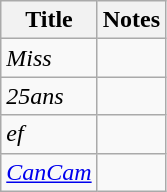<table class="wikitable">
<tr>
<th>Title</th>
<th>Notes</th>
</tr>
<tr>
<td><em>Miss</em></td>
<td></td>
</tr>
<tr>
<td><em>25ans</em></td>
<td></td>
</tr>
<tr>
<td><em>ef</em></td>
<td></td>
</tr>
<tr>
<td><em><a href='#'>CanCam</a></em></td>
<td></td>
</tr>
</table>
